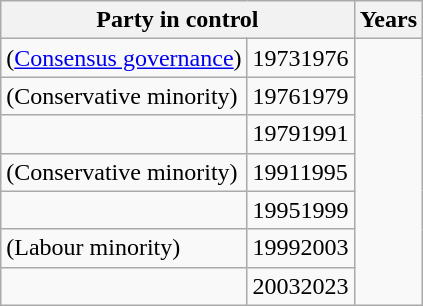<table class="wikitable">
<tr>
<th colspan="2">Party in control</th>
<th>Years</th>
</tr>
<tr>
<td> (<a href='#'>Consensus governance</a>)</td>
<td>19731976</td>
</tr>
<tr>
<td> (Conservative minority)</td>
<td>19761979</td>
</tr>
<tr>
<td></td>
<td>19791991</td>
</tr>
<tr>
<td> (Conservative minority)</td>
<td>19911995</td>
</tr>
<tr>
<td></td>
<td>19951999</td>
</tr>
<tr>
<td> (Labour minority)</td>
<td>19992003</td>
</tr>
<tr>
<td></td>
<td>20032023</td>
</tr>
</table>
